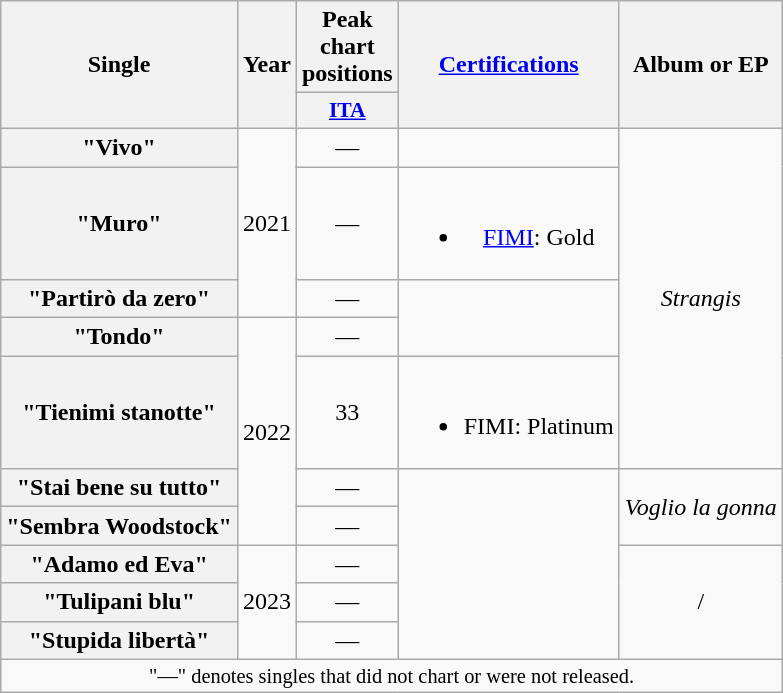<table class="wikitable plainrowheaders" style="text-align:center;">
<tr>
<th rowspan="2" scope="col">Single</th>
<th rowspan="2" scope="col">Year</th>
<th>Peak chart positions</th>
<th rowspan="2"><a href='#'>Certifications</a></th>
<th rowspan="2">Album or EP</th>
</tr>
<tr>
<th scope="col" style="width:3em;font-size:90%;"><a href='#'>ITA</a><br></th>
</tr>
<tr>
<th scope="row">"Vivo"</th>
<td rowspan="3">2021</td>
<td>—</td>
<td></td>
<td rowspan="5"><em>Strangis</em></td>
</tr>
<tr>
<th scope="row">"Muro"</th>
<td>—</td>
<td><br><ul><li><a href='#'>FIMI</a>: Gold</li></ul></td>
</tr>
<tr>
<th scope="row">"Partirò da zero"</th>
<td>—</td>
<td rowspan="2"></td>
</tr>
<tr>
<th scope="row">"Tondo"</th>
<td rowspan="4">2022</td>
<td>—</td>
</tr>
<tr>
<th scope="row">"Tienimi stanotte"</th>
<td>33</td>
<td><br><ul><li>FIMI: Platinum</li></ul></td>
</tr>
<tr>
<th scope="row">"Stai bene su tutto"</th>
<td>—</td>
<td rowspan="5"></td>
<td rowspan="2"><em>Voglio la gonna</em></td>
</tr>
<tr>
<th scope="row">"Sembra Woodstock"</th>
<td>—</td>
</tr>
<tr>
<th scope="row">"Adamo ed Eva"</th>
<td rowspan="3">2023</td>
<td>—</td>
<td rowspan="3">/</td>
</tr>
<tr>
<th scope="row">"Tulipani blu"<br></th>
<td>—</td>
</tr>
<tr>
<th scope="row">"Stupida libertà"</th>
<td>—</td>
</tr>
<tr>
<td colspan="5" style="font-size:85%;">"—" denotes singles that did not chart or were not released.</td>
</tr>
</table>
